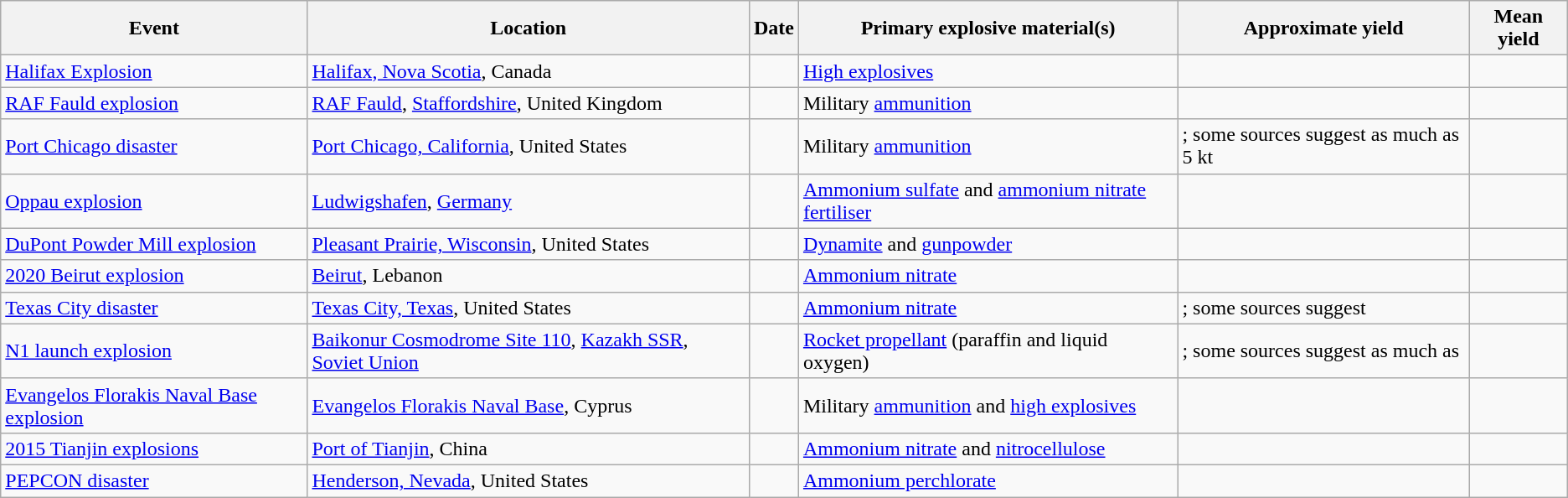<table class="wikitable sortable">
<tr>
<th>Event</th>
<th>Location</th>
<th>Date</th>
<th>Primary explosive material(s)</th>
<th data-sort-type=number>Approximate yield</th>
<th data-sort-type=number>Mean yield</th>
</tr>
<tr>
<td><a href='#'>Halifax Explosion</a></td>
<td> <a href='#'>Halifax, Nova Scotia</a>, Canada</td>
<td></td>
<td><a href='#'>High explosives</a></td>
<td></td>
<td></td>
</tr>
<tr>
<td><a href='#'>RAF Fauld explosion</a></td>
<td> <a href='#'>RAF Fauld</a>, <a href='#'>Staffordshire</a>, United Kingdom</td>
<td></td>
<td>Military <a href='#'>ammunition</a></td>
<td></td>
<td></td>
</tr>
<tr>
<td><a href='#'>Port Chicago disaster</a></td>
<td> <a href='#'>Port Chicago, California</a>, United States</td>
<td></td>
<td>Military <a href='#'>ammunition</a></td>
<td>; some sources suggest as much as 5 kt</td>
<td></td>
</tr>
<tr>
<td><a href='#'>Oppau explosion</a></td>
<td> <a href='#'>Ludwigshafen</a>, <a href='#'>Germany</a></td>
<td></td>
<td><a href='#'>Ammonium sulfate</a> and <a href='#'>ammonium nitrate</a> <a href='#'>fertiliser</a></td>
<td></td>
<td></td>
</tr>
<tr>
<td><a href='#'>DuPont Powder Mill explosion</a></td>
<td> <a href='#'>Pleasant Prairie, Wisconsin</a>, United States</td>
<td></td>
<td><a href='#'>Dynamite</a> and <a href='#'>gunpowder</a></td>
<td></td>
<td></td>
</tr>
<tr>
<td><a href='#'>2020 Beirut explosion</a></td>
<td> <a href='#'>Beirut</a>, Lebanon</td>
<td></td>
<td><a href='#'>Ammonium nitrate</a></td>
<td></td>
<td></td>
</tr>
<tr>
<td><a href='#'>Texas City disaster</a></td>
<td> <a href='#'>Texas City, Texas</a>, United States</td>
<td></td>
<td><a href='#'>Ammonium nitrate</a></td>
<td>; some sources suggest </td>
<td></td>
</tr>
<tr>
<td><a href='#'>N1 launch explosion</a></td>
<td> <a href='#'>Baikonur Cosmodrome Site 110</a>, <a href='#'>Kazakh SSR</a>, <a href='#'>Soviet Union</a></td>
<td></td>
<td><a href='#'>Rocket propellant</a> (paraffin and liquid oxygen)</td>
<td>; some sources suggest as much as </td>
<td></td>
</tr>
<tr>
<td><a href='#'>Evangelos Florakis Naval Base explosion</a></td>
<td> <a href='#'>Evangelos Florakis Naval Base</a>, Cyprus</td>
<td></td>
<td>Military <a href='#'>ammunition</a> and <a href='#'>high explosives</a></td>
<td></td>
<td></td>
</tr>
<tr>
<td><a href='#'>2015 Tianjin explosions</a></td>
<td> <a href='#'>Port of Tianjin</a>, China</td>
<td></td>
<td><a href='#'>Ammonium nitrate</a> and <a href='#'>nitrocellulose</a></td>
<td></td>
<td></td>
</tr>
<tr>
<td><a href='#'>PEPCON disaster</a></td>
<td> <a href='#'>Henderson, Nevada</a>, United States</td>
<td></td>
<td><a href='#'>Ammonium perchlorate</a></td>
<td></td>
<td></td>
</tr>
</table>
